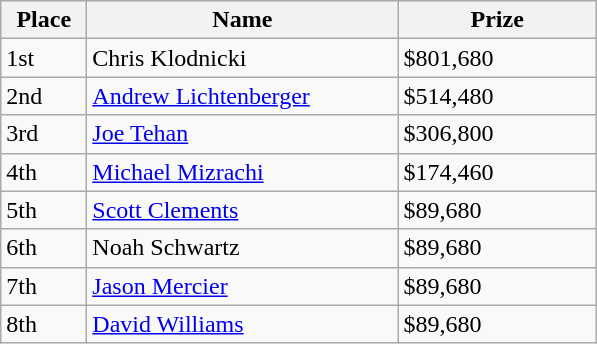<table class="wikitable">
<tr>
<th width="50">Place</th>
<th width="200">Name</th>
<th width="125">Prize</th>
</tr>
<tr>
<td>1st</td>
<td>Chris Klodnicki</td>
<td>$801,680</td>
</tr>
<tr>
<td>2nd</td>
<td><a href='#'>Andrew Lichtenberger</a></td>
<td>$514,480</td>
</tr>
<tr>
<td>3rd</td>
<td><a href='#'>Joe Tehan</a></td>
<td>$306,800</td>
</tr>
<tr>
<td>4th</td>
<td><a href='#'>Michael Mizrachi</a></td>
<td>$174,460</td>
</tr>
<tr>
<td>5th</td>
<td><a href='#'>Scott Clements</a></td>
<td>$89,680</td>
</tr>
<tr>
<td>6th</td>
<td>Noah Schwartz</td>
<td>$89,680</td>
</tr>
<tr>
<td>7th</td>
<td><a href='#'>Jason Mercier</a></td>
<td>$89,680</td>
</tr>
<tr>
<td>8th</td>
<td><a href='#'>David Williams</a></td>
<td>$89,680</td>
</tr>
</table>
